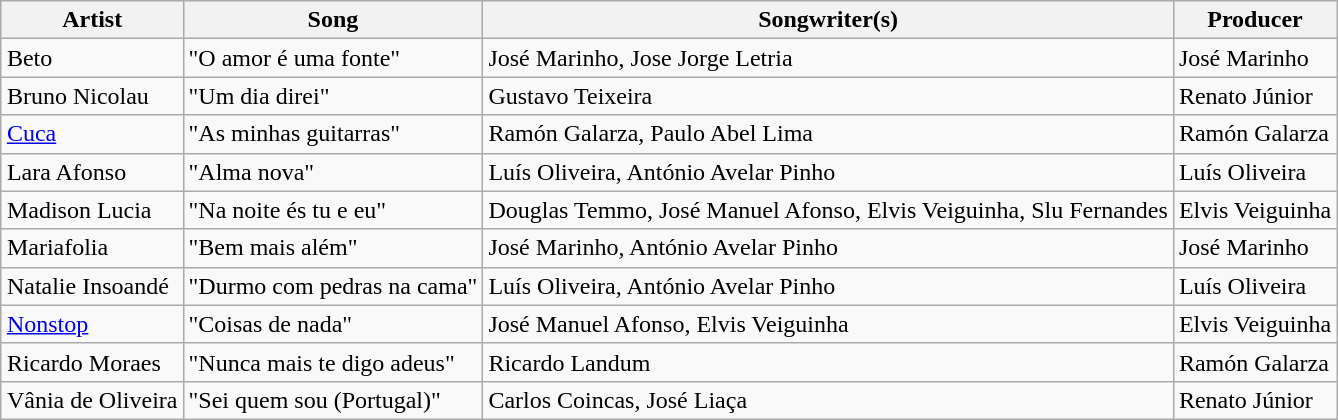<table class="sortable wikitable" style="margin: 1em auto 1em auto;">
<tr>
<th>Artist</th>
<th>Song</th>
<th>Songwriter(s)</th>
<th>Producer</th>
</tr>
<tr>
<td>Beto</td>
<td>"O amor é uma fonte"</td>
<td>José Marinho, Jose Jorge Letria</td>
<td>José Marinho</td>
</tr>
<tr>
<td>Bruno Nicolau</td>
<td>"Um dia direi"</td>
<td>Gustavo Teixeira</td>
<td>Renato Júnior</td>
</tr>
<tr>
<td><a href='#'>Cuca</a></td>
<td>"As minhas guitarras"</td>
<td>Ramón Galarza, Paulo Abel Lima</td>
<td>Ramón Galarza</td>
</tr>
<tr>
<td>Lara Afonso</td>
<td>"Alma nova"</td>
<td>Luís Oliveira, António Avelar Pinho</td>
<td>Luís Oliveira</td>
</tr>
<tr>
<td>Madison Lucia</td>
<td>"Na noite és tu e eu"</td>
<td>Douglas Temmo, José Manuel Afonso, Elvis Veiguinha, Slu Fernandes</td>
<td>Elvis Veiguinha</td>
</tr>
<tr>
<td>Mariafolia</td>
<td>"Bem mais além"</td>
<td>José Marinho, António Avelar Pinho</td>
<td>José Marinho</td>
</tr>
<tr>
<td>Natalie Insoandé</td>
<td>"Durmo com pedras na cama"</td>
<td>Luís Oliveira, António Avelar Pinho</td>
<td>Luís Oliveira</td>
</tr>
<tr>
<td><a href='#'>Nonstop</a></td>
<td>"Coisas de nada"</td>
<td>José Manuel Afonso, Elvis Veiguinha</td>
<td>Elvis Veiguinha</td>
</tr>
<tr>
<td>Ricardo Moraes</td>
<td>"Nunca mais te digo adeus"</td>
<td>Ricardo Landum</td>
<td>Ramón Galarza</td>
</tr>
<tr>
<td>Vânia de Oliveira</td>
<td>"Sei quem sou (Portugal)"</td>
<td>Carlos Coincas, José Liaça</td>
<td>Renato Júnior</td>
</tr>
</table>
